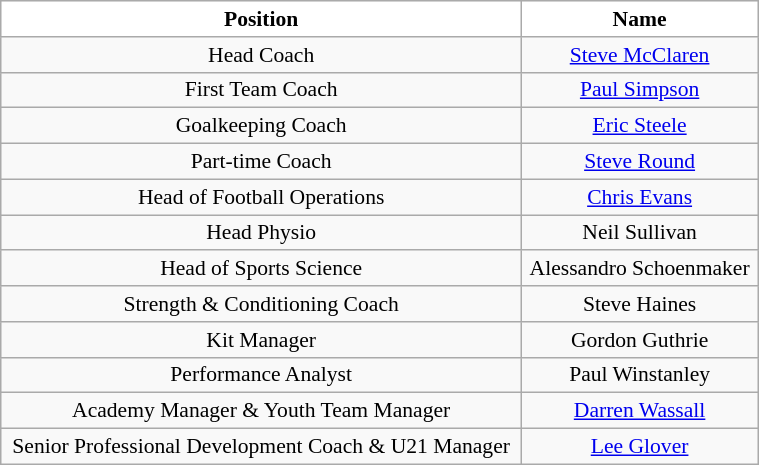<table class="wikitable" style="text-align:center;font-size:90%;width:40%">
<tr>
<th style="background:#fff;color:#000;text-align:center">Position</th>
<th style="background:#fff;color:#000;text-align:center">Name</th>
</tr>
<tr>
<td>Head Coach</td>
<td> <a href='#'>Steve McClaren</a></td>
</tr>
<tr>
<td>First Team Coach</td>
<td> <a href='#'>Paul Simpson</a></td>
</tr>
<tr>
<td>Goalkeeping Coach</td>
<td> <a href='#'>Eric Steele</a></td>
</tr>
<tr>
<td>Part-time Coach</td>
<td> <a href='#'>Steve Round</a></td>
</tr>
<tr>
<td>Head of Football Operations</td>
<td> <a href='#'>Chris Evans</a></td>
</tr>
<tr>
<td>Head Physio</td>
<td> Neil Sullivan</td>
</tr>
<tr>
<td>Head of Sports Science</td>
<td> Alessandro Schoenmaker</td>
</tr>
<tr>
<td>Strength & Conditioning Coach</td>
<td> Steve Haines</td>
</tr>
<tr>
<td>Kit Manager</td>
<td> Gordon Guthrie</td>
</tr>
<tr>
<td>Performance Analyst</td>
<td> Paul Winstanley</td>
</tr>
<tr>
<td>Academy Manager & Youth Team Manager</td>
<td> <a href='#'>Darren Wassall</a></td>
</tr>
<tr>
<td>Senior Professional Development Coach & U21 Manager</td>
<td> <a href='#'>Lee Glover</a></td>
</tr>
</table>
